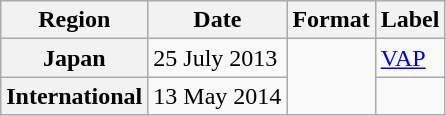<table class="wikitable plainrowheaders">
<tr>
<th scope="col">Region</th>
<th scope="col">Date</th>
<th scope="col">Format</th>
<th scope="col">Label</th>
</tr>
<tr>
<th scope="row">Japan</th>
<td>25 July 2013</td>
<td rowspan="2"></td>
<td><a href='#'>VAP</a></td>
</tr>
<tr>
<th scope="row">International</th>
<td>13 May 2014</td>
<td></td>
</tr>
</table>
